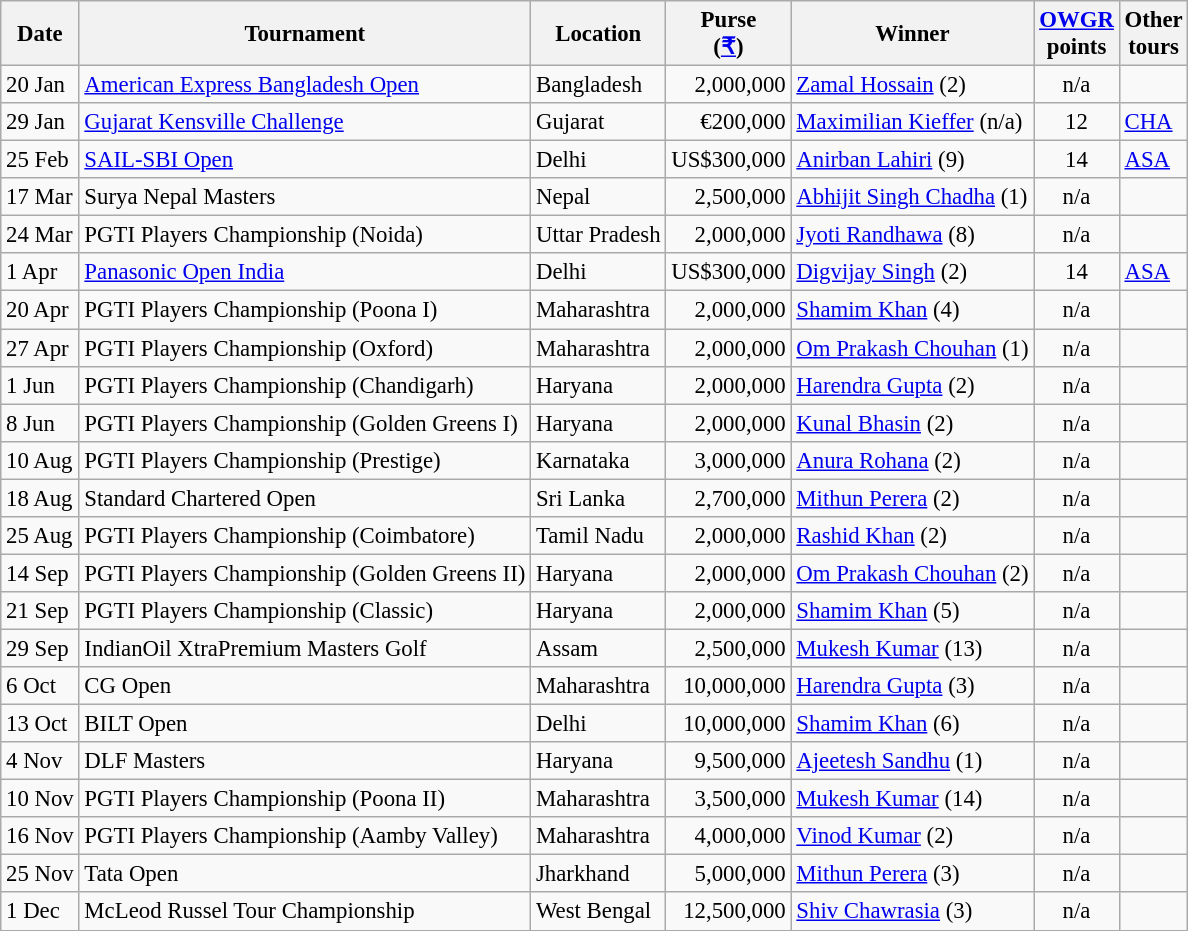<table class="wikitable" style="font-size:95%">
<tr>
<th>Date</th>
<th>Tournament</th>
<th>Location</th>
<th>Purse<br>(<a href='#'>₹</a>)</th>
<th>Winner</th>
<th><a href='#'>OWGR</a><br>points</th>
<th>Other<br>tours</th>
</tr>
<tr>
<td>20 Jan</td>
<td><a href='#'>American Express Bangladesh Open</a></td>
<td>Bangladesh</td>
<td align=right>2,000,000</td>
<td> <a href='#'>Zamal Hossain</a> (2)</td>
<td align=center>n/a</td>
<td></td>
</tr>
<tr>
<td>29 Jan</td>
<td><a href='#'>Gujarat Kensville Challenge</a></td>
<td>Gujarat</td>
<td align=right>€200,000</td>
<td> <a href='#'>Maximilian Kieffer</a> (n/a)</td>
<td align=center>12</td>
<td><a href='#'>CHA</a></td>
</tr>
<tr>
<td>25 Feb</td>
<td><a href='#'>SAIL-SBI Open</a></td>
<td>Delhi</td>
<td align=right>US$300,000</td>
<td> <a href='#'>Anirban Lahiri</a> (9)</td>
<td align=center>14</td>
<td><a href='#'>ASA</a></td>
</tr>
<tr>
<td>17 Mar</td>
<td>Surya Nepal Masters</td>
<td>Nepal</td>
<td align=right>2,500,000</td>
<td> <a href='#'>Abhijit Singh Chadha</a> (1)</td>
<td align=center>n/a</td>
<td></td>
</tr>
<tr>
<td>24 Mar</td>
<td>PGTI Players Championship (Noida)</td>
<td>Uttar Pradesh</td>
<td align=right>2,000,000</td>
<td> <a href='#'>Jyoti Randhawa</a> (8)</td>
<td align=center>n/a</td>
<td></td>
</tr>
<tr>
<td>1 Apr</td>
<td><a href='#'>Panasonic Open India</a></td>
<td>Delhi</td>
<td align=right>US$300,000</td>
<td> <a href='#'>Digvijay Singh</a> (2)</td>
<td align=center>14</td>
<td><a href='#'>ASA</a></td>
</tr>
<tr>
<td>20 Apr</td>
<td>PGTI Players Championship (Poona I)</td>
<td>Maharashtra</td>
<td align=right>2,000,000</td>
<td> <a href='#'>Shamim Khan</a> (4)</td>
<td align=center>n/a</td>
<td></td>
</tr>
<tr>
<td>27 Apr</td>
<td>PGTI Players Championship (Oxford)</td>
<td>Maharashtra</td>
<td align=right>2,000,000</td>
<td> <a href='#'>Om Prakash Chouhan</a> (1)</td>
<td align=center>n/a</td>
<td></td>
</tr>
<tr>
<td>1 Jun</td>
<td>PGTI Players Championship (Chandigarh)</td>
<td>Haryana</td>
<td align=right>2,000,000</td>
<td> <a href='#'>Harendra Gupta</a> (2)</td>
<td align=center>n/a</td>
<td></td>
</tr>
<tr>
<td>8 Jun</td>
<td>PGTI Players Championship (Golden Greens I)</td>
<td>Haryana</td>
<td align=right>2,000,000</td>
<td> <a href='#'>Kunal Bhasin</a> (2)</td>
<td align=center>n/a</td>
<td></td>
</tr>
<tr>
<td>10 Aug</td>
<td>PGTI Players Championship (Prestige)</td>
<td>Karnataka</td>
<td align=right>3,000,000</td>
<td> <a href='#'>Anura Rohana</a> (2)</td>
<td align=center>n/a</td>
<td></td>
</tr>
<tr>
<td>18 Aug</td>
<td>Standard Chartered Open</td>
<td>Sri Lanka</td>
<td align=right>2,700,000</td>
<td> <a href='#'>Mithun Perera</a> (2)</td>
<td align=center>n/a</td>
<td></td>
</tr>
<tr>
<td>25 Aug</td>
<td>PGTI Players Championship (Coimbatore)</td>
<td>Tamil Nadu</td>
<td align=right>2,000,000</td>
<td> <a href='#'>Rashid Khan</a> (2)</td>
<td align=center>n/a</td>
<td></td>
</tr>
<tr>
<td>14 Sep</td>
<td>PGTI Players Championship (Golden Greens II)</td>
<td>Haryana</td>
<td align=right>2,000,000</td>
<td> <a href='#'>Om Prakash Chouhan</a> (2)</td>
<td align=center>n/a</td>
<td></td>
</tr>
<tr>
<td>21 Sep</td>
<td>PGTI Players Championship (Classic)</td>
<td>Haryana</td>
<td align=right>2,000,000</td>
<td> <a href='#'>Shamim Khan</a> (5)</td>
<td align=center>n/a</td>
<td></td>
</tr>
<tr>
<td>29 Sep</td>
<td>IndianOil XtraPremium Masters Golf</td>
<td>Assam</td>
<td align=right>2,500,000</td>
<td> <a href='#'>Mukesh Kumar</a> (13)</td>
<td align=center>n/a</td>
<td></td>
</tr>
<tr>
<td>6 Oct</td>
<td>CG Open</td>
<td>Maharashtra</td>
<td align=right>10,000,000</td>
<td> <a href='#'>Harendra Gupta</a> (3)</td>
<td align=center>n/a</td>
<td></td>
</tr>
<tr>
<td>13 Oct</td>
<td>BILT Open</td>
<td>Delhi</td>
<td align=right>10,000,000</td>
<td> <a href='#'>Shamim Khan</a> (6)</td>
<td align=center>n/a</td>
<td></td>
</tr>
<tr>
<td>4 Nov</td>
<td>DLF Masters</td>
<td>Haryana</td>
<td align=right>9,500,000</td>
<td> <a href='#'>Ajeetesh Sandhu</a> (1)</td>
<td align=center>n/a</td>
<td></td>
</tr>
<tr>
<td>10 Nov</td>
<td>PGTI Players Championship (Poona II)</td>
<td>Maharashtra</td>
<td align=right>3,500,000</td>
<td> <a href='#'>Mukesh Kumar</a> (14)</td>
<td align=center>n/a</td>
<td></td>
</tr>
<tr>
<td>16 Nov</td>
<td>PGTI Players Championship (Aamby Valley)</td>
<td>Maharashtra</td>
<td align=right>4,000,000</td>
<td> <a href='#'>Vinod Kumar</a> (2)</td>
<td align=center>n/a</td>
<td></td>
</tr>
<tr>
<td>25 Nov</td>
<td>Tata Open</td>
<td>Jharkhand</td>
<td align=right>5,000,000</td>
<td> <a href='#'>Mithun Perera</a> (3)</td>
<td align=center>n/a</td>
<td></td>
</tr>
<tr>
<td>1 Dec</td>
<td>McLeod Russel Tour Championship</td>
<td>West Bengal</td>
<td align=right>12,500,000</td>
<td> <a href='#'>Shiv Chawrasia</a> (3)</td>
<td align=center>n/a</td>
<td></td>
</tr>
</table>
